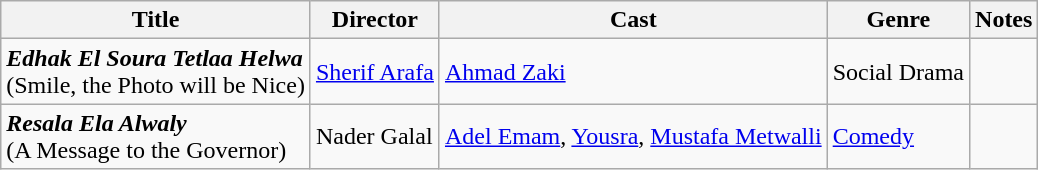<table class="wikitable">
<tr>
<th>Title</th>
<th>Director</th>
<th>Cast</th>
<th>Genre</th>
<th>Notes</th>
</tr>
<tr>
<td><strong><em>Edhak El Soura Tetlaa Helwa</em></strong><br>(Smile, the Photo will be Nice)</td>
<td><a href='#'>Sherif Arafa</a></td>
<td><a href='#'>Ahmad Zaki</a></td>
<td>Social Drama</td>
<td></td>
</tr>
<tr>
<td><strong><em>Resala Ela Alwaly</em></strong><br>(A Message to the Governor)</td>
<td>Nader Galal</td>
<td><a href='#'>Adel Emam</a>, <a href='#'>Yousra</a>,  <a href='#'>Mustafa Metwalli</a></td>
<td><a href='#'>Comedy</a></td>
<td></td>
</tr>
</table>
